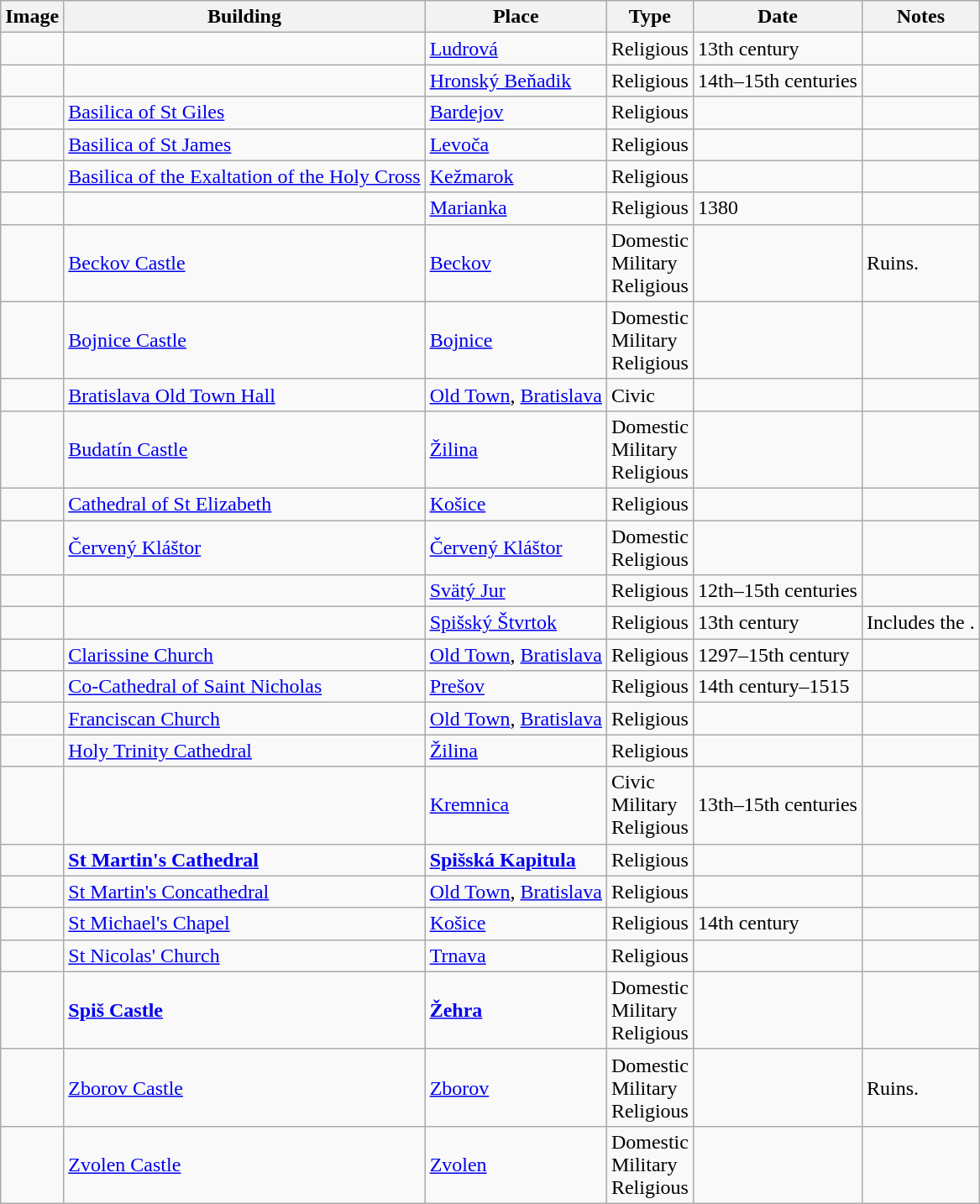<table class="wikitable sortable mw-collapsible mw-collapsed">
<tr>
<th>Image</th>
<th>Building</th>
<th>Place</th>
<th>Type</th>
<th>Date</th>
<th>Notes</th>
</tr>
<tr>
<td></td>
<td></td>
<td><a href='#'>Ludrová</a></td>
<td>Religious</td>
<td>13th century</td>
<td></td>
</tr>
<tr>
<td></td>
<td></td>
<td><a href='#'>Hronský Beňadik</a></td>
<td>Religious</td>
<td>14th–15th centuries</td>
<td></td>
</tr>
<tr>
<td></td>
<td><a href='#'>Basilica of St Giles</a></td>
<td><a href='#'>Bardejov</a></td>
<td>Religious</td>
<td></td>
<td></td>
</tr>
<tr>
<td></td>
<td><a href='#'>Basilica of St James</a></td>
<td><a href='#'>Levoča</a></td>
<td>Religious</td>
<td></td>
<td></td>
</tr>
<tr>
<td></td>
<td><a href='#'>Basilica of the Exaltation of the Holy Cross</a></td>
<td><a href='#'>Kežmarok</a></td>
<td>Religious</td>
<td></td>
<td></td>
</tr>
<tr>
<td></td>
<td></td>
<td><a href='#'>Marianka</a></td>
<td>Religious</td>
<td>1380</td>
<td></td>
</tr>
<tr>
<td></td>
<td><a href='#'>Beckov Castle</a></td>
<td><a href='#'>Beckov</a></td>
<td>Domestic<br>Military<br>Religious</td>
<td></td>
<td>Ruins.</td>
</tr>
<tr>
<td></td>
<td><a href='#'>Bojnice Castle</a></td>
<td><a href='#'>Bojnice</a></td>
<td>Domestic<br>Military<br>Religious</td>
<td></td>
<td></td>
</tr>
<tr>
<td></td>
<td><a href='#'>Bratislava Old Town Hall</a></td>
<td><a href='#'>Old Town</a>, <a href='#'>Bratislava</a></td>
<td>Civic</td>
<td></td>
<td></td>
</tr>
<tr>
<td></td>
<td><a href='#'>Budatín Castle</a></td>
<td><a href='#'>Žilina</a></td>
<td>Domestic<br>Military<br>Religious</td>
<td></td>
<td></td>
</tr>
<tr>
<td></td>
<td><a href='#'>Cathedral of St Elizabeth</a></td>
<td><a href='#'>Košice</a></td>
<td>Religious</td>
<td></td>
<td></td>
</tr>
<tr>
<td></td>
<td><a href='#'>Červený Kláštor</a></td>
<td><a href='#'>Červený Kláštor</a></td>
<td>Domestic<br>Religious</td>
<td></td>
<td></td>
</tr>
<tr>
<td></td>
<td></td>
<td><a href='#'>Svätý Jur</a></td>
<td>Religious</td>
<td>12th–15th centuries</td>
<td></td>
</tr>
<tr>
<td></td>
<td></td>
<td><a href='#'>Spišský Štvrtok</a></td>
<td>Religious</td>
<td>13th century</td>
<td>Includes the .</td>
</tr>
<tr>
<td></td>
<td><a href='#'>Clarissine Church</a></td>
<td><a href='#'>Old Town</a>, <a href='#'>Bratislava</a></td>
<td>Religious</td>
<td>1297–15th century</td>
<td></td>
</tr>
<tr>
<td></td>
<td><a href='#'>Co-Cathedral of Saint Nicholas</a></td>
<td><a href='#'>Prešov</a></td>
<td>Religious</td>
<td>14th century–1515</td>
<td></td>
</tr>
<tr>
<td></td>
<td><a href='#'>Franciscan Church</a></td>
<td><a href='#'>Old Town</a>, <a href='#'>Bratislava</a></td>
<td>Religious</td>
<td></td>
<td></td>
</tr>
<tr>
<td></td>
<td><a href='#'>Holy Trinity Cathedral</a></td>
<td><a href='#'>Žilina</a></td>
<td>Religious</td>
<td></td>
<td></td>
</tr>
<tr>
<td></td>
<td></td>
<td><a href='#'>Kremnica</a></td>
<td>Civic<br>Military<br>Religious</td>
<td>13th–15th centuries</td>
<td></td>
</tr>
<tr>
<td></td>
<td><a href='#'><strong>St Martin's Cathedral</strong></a></td>
<td><strong><a href='#'>Spišská Kapitula</a></strong></td>
<td>Religious</td>
<td></td>
<td></td>
</tr>
<tr>
<td></td>
<td><a href='#'>St Martin's Concathedral</a></td>
<td><a href='#'>Old Town</a>, <a href='#'>Bratislava</a></td>
<td>Religious</td>
<td></td>
<td></td>
</tr>
<tr>
<td></td>
<td><a href='#'>St Michael's Chapel</a></td>
<td><a href='#'>Košice</a></td>
<td>Religious</td>
<td>14th century</td>
<td></td>
</tr>
<tr>
<td></td>
<td><a href='#'>St Nicolas' Church</a></td>
<td><a href='#'>Trnava</a></td>
<td>Religious</td>
<td></td>
<td></td>
</tr>
<tr>
<td></td>
<td><strong><a href='#'>Spiš Castle</a></strong></td>
<td><strong><a href='#'>Žehra</a></strong></td>
<td>Domestic<br>Military<br>Religious</td>
<td></td>
<td></td>
</tr>
<tr>
<td></td>
<td><a href='#'>Zborov Castle</a></td>
<td><a href='#'>Zborov</a></td>
<td>Domestic<br>Military<br>Religious</td>
<td></td>
<td>Ruins.</td>
</tr>
<tr>
<td></td>
<td><a href='#'>Zvolen Castle</a></td>
<td><a href='#'>Zvolen</a></td>
<td>Domestic<br>Military<br>Religious</td>
<td></td>
<td></td>
</tr>
</table>
